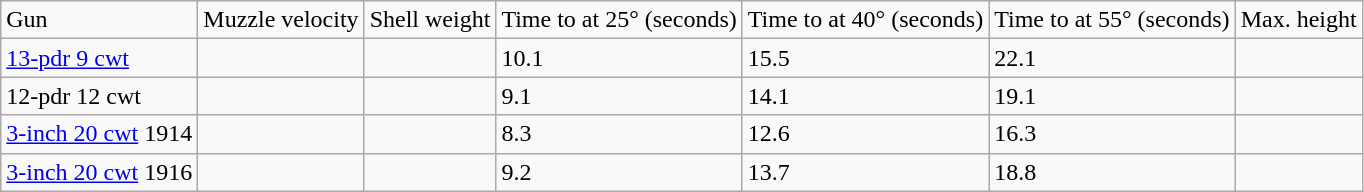<table class="wikitable">
<tr>
<td>Gun</td>
<td>Muzzle velocity</td>
<td>Shell weight</td>
<td>Time to  at 25° (seconds)</td>
<td>Time to  at 40° (seconds)</td>
<td>Time to  at 55° (seconds)</td>
<td>Max. height</td>
</tr>
<tr>
<td style="white-space:nowrap;"><a href='#'>13-pdr 9 cwt</a></td>
<td></td>
<td></td>
<td>10.1</td>
<td>15.5</td>
<td>22.1</td>
<td></td>
</tr>
<tr>
<td style="white-space:nowrap;">12-pdr 12 cwt</td>
<td></td>
<td></td>
<td>9.1</td>
<td>14.1</td>
<td>19.1</td>
<td></td>
</tr>
<tr>
<td style="white-space:nowrap;"><a href='#'>3-inch 20 cwt</a> 1914</td>
<td></td>
<td></td>
<td>8.3</td>
<td>12.6</td>
<td>16.3</td>
<td></td>
</tr>
<tr>
<td style="white-space:nowrap"><a href='#'>3-inch 20 cwt</a> 1916</td>
<td></td>
<td></td>
<td>9.2</td>
<td>13.7</td>
<td>18.8</td>
<td></td>
</tr>
</table>
